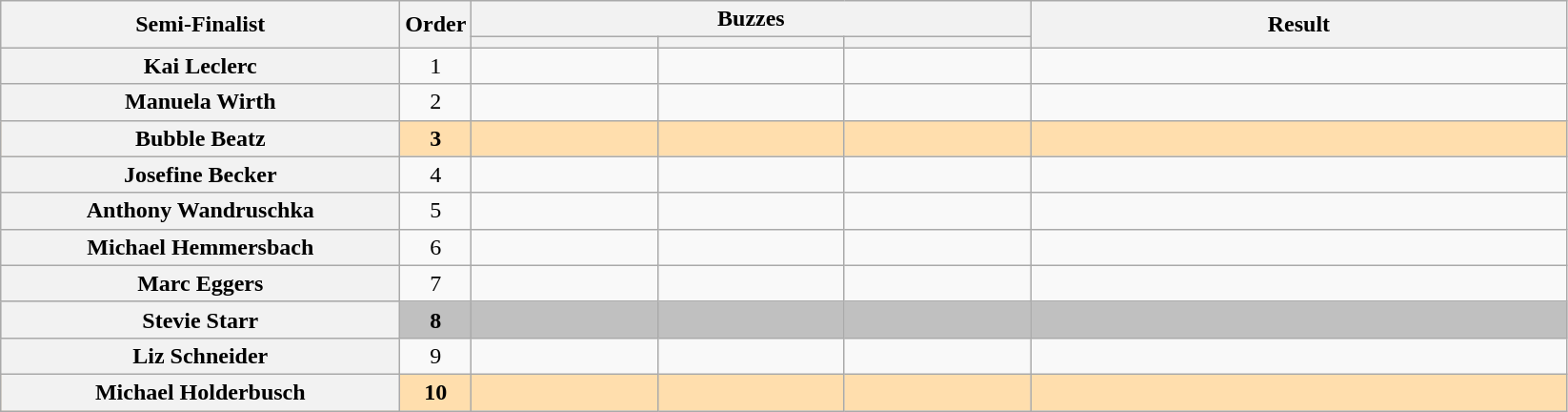<table class="wikitable plainrowheaders sortable" style="text-align:center;">
<tr>
<th scope="col" rowspan="2" class="unsortable" style="width:17em;">Semi-Finalist</th>
<th scope="col" rowspan="2" style="width:1em;">Order</th>
<th scope="col" colspan="3" class="unsortable" style="width:24em;">Buzzes</th>
<th scope="col" rowspan="2" style="width:23em;">Result</th>
</tr>
<tr>
<th scope="col" class="unsortable" style="width:6em;"></th>
<th scope="col" class="unsortable" style="width:6em;"></th>
<th scope="col" class="unsortable" style="width:6em;"></th>
</tr>
<tr>
<th scope="row">Kai Leclerc</th>
<td>1</td>
<td style="text-align:center;"></td>
<td style="text-align:center;"></td>
<td style="text-align:center;"></td>
<td></td>
</tr>
<tr>
<th scope="row">Manuela Wirth</th>
<td>2</td>
<td style="text-align:center;"></td>
<td style="text-align:center;"></td>
<td style="text-align:center;"></td>
<td></td>
</tr>
<tr style="background:NavajoWhite;">
<th scope="row"><strong>Bubble Beatz</strong></th>
<td><strong>3</strong></td>
<td style="text-align:center;"></td>
<td style="text-align:center;"></td>
<td style="text-align:center;"></td>
<td><strong></strong></td>
</tr>
<tr>
<th scope="row">Josefine Becker</th>
<td>4</td>
<td style="text-align:center;"></td>
<td style="text-align:center;"></td>
<td style="text-align:center;"></td>
<td></td>
</tr>
<tr>
<th scope="row">Anthony Wandruschka</th>
<td>5</td>
<td style="text-align:center;"></td>
<td style="text-align:center;"></td>
<td style="text-align:center;"></td>
<td></td>
</tr>
<tr>
<th scope="row">Michael Hemmersbach</th>
<td>6</td>
<td style="text-align:center;"></td>
<td style="text-align:center;"></td>
<td style="text-align:center;"></td>
<td></td>
</tr>
<tr>
<th scope="row">Marc Eggers</th>
<td>7</td>
<td style="text-align:center;"></td>
<td style="text-align:center;"></td>
<td style="text-align:center;"></td>
<td></td>
</tr>
<tr style="background:silver;">
<th scope="row"><strong>Stevie Starr</strong></th>
<td><strong>8</strong></td>
<td style="text-align:center;"></td>
<td style="text-align:center;"></td>
<td style="text-align:center;"></td>
<td><strong></strong></td>
</tr>
<tr>
<th scope="row">Liz Schneider</th>
<td>9</td>
<td style="text-align:center;"></td>
<td style="text-align:center;"></td>
<td style="text-align:center;"></td>
<td></td>
</tr>
<tr style="background:NavajoWhite;">
<th scope="row"><strong>Michael Holderbusch</strong></th>
<td><strong>10</strong></td>
<td style="text-align:center;"></td>
<td style="text-align:center;"></td>
<td style="text-align:center;"></td>
<td><strong></strong></td>
</tr>
</table>
